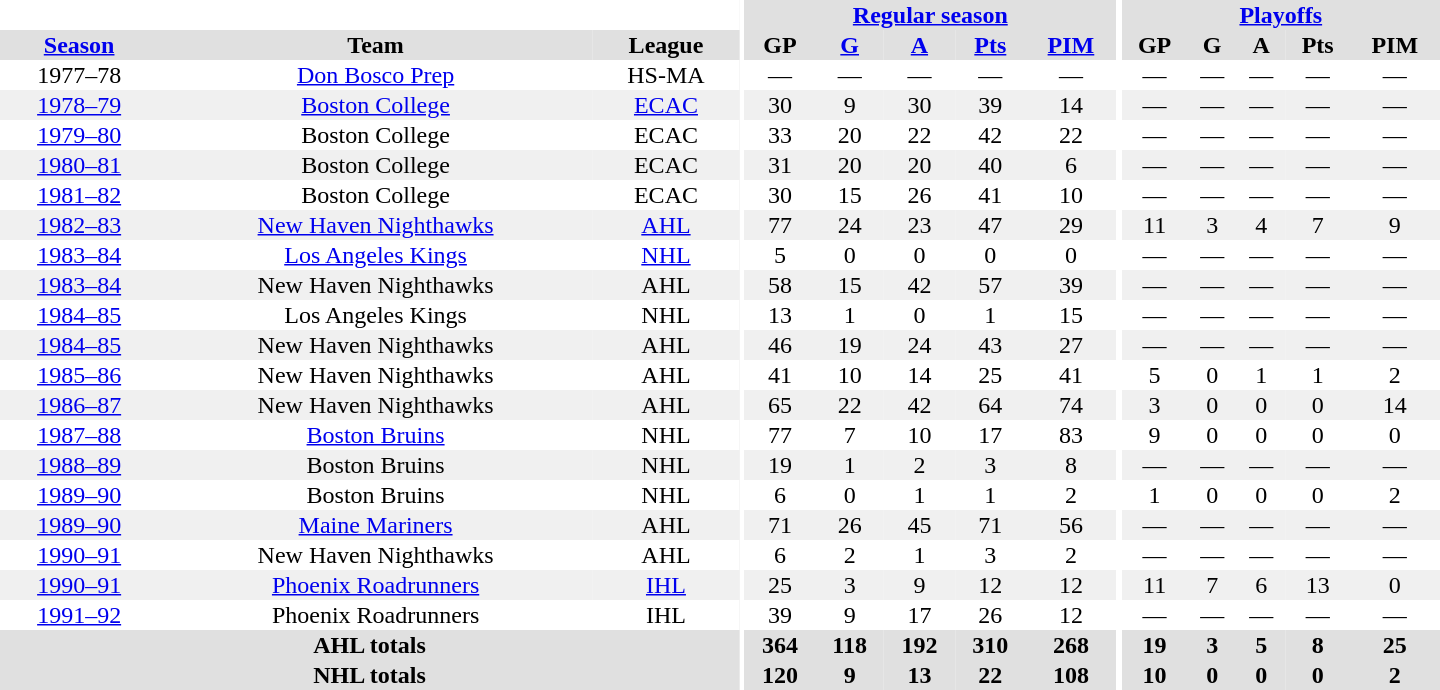<table border="0" cellpadding="1" cellspacing="0" style="text-align:center; width:60em">
<tr bgcolor="#e0e0e0">
<th colspan="3" bgcolor="#ffffff"></th>
<th rowspan="100" bgcolor="#ffffff"></th>
<th colspan="5"><a href='#'>Regular season</a></th>
<th rowspan="100" bgcolor="#ffffff"></th>
<th colspan="5"><a href='#'>Playoffs</a></th>
</tr>
<tr bgcolor="#e0e0e0">
<th><a href='#'>Season</a></th>
<th>Team</th>
<th>League</th>
<th>GP</th>
<th><a href='#'>G</a></th>
<th><a href='#'>A</a></th>
<th><a href='#'>Pts</a></th>
<th><a href='#'>PIM</a></th>
<th>GP</th>
<th>G</th>
<th>A</th>
<th>Pts</th>
<th>PIM</th>
</tr>
<tr>
<td>1977–78</td>
<td><a href='#'>Don Bosco Prep</a></td>
<td>HS-MA</td>
<td>—</td>
<td>—</td>
<td>—</td>
<td>—</td>
<td>—</td>
<td>—</td>
<td>—</td>
<td>—</td>
<td>—</td>
<td>—</td>
</tr>
<tr bgcolor="#f0f0f0">
<td><a href='#'>1978–79</a></td>
<td><a href='#'>Boston College</a></td>
<td><a href='#'>ECAC</a></td>
<td>30</td>
<td>9</td>
<td>30</td>
<td>39</td>
<td>14</td>
<td>—</td>
<td>—</td>
<td>—</td>
<td>—</td>
<td>—</td>
</tr>
<tr>
<td><a href='#'>1979–80</a></td>
<td>Boston College</td>
<td>ECAC</td>
<td>33</td>
<td>20</td>
<td>22</td>
<td>42</td>
<td>22</td>
<td>—</td>
<td>—</td>
<td>—</td>
<td>—</td>
<td>—</td>
</tr>
<tr bgcolor="#f0f0f0">
<td><a href='#'>1980–81</a></td>
<td>Boston College</td>
<td>ECAC</td>
<td>31</td>
<td>20</td>
<td>20</td>
<td>40</td>
<td>6</td>
<td>—</td>
<td>—</td>
<td>—</td>
<td>—</td>
<td>—</td>
</tr>
<tr>
<td><a href='#'>1981–82</a></td>
<td>Boston College</td>
<td>ECAC</td>
<td>30</td>
<td>15</td>
<td>26</td>
<td>41</td>
<td>10</td>
<td>—</td>
<td>—</td>
<td>—</td>
<td>—</td>
<td>—</td>
</tr>
<tr bgcolor="#f0f0f0">
<td><a href='#'>1982–83</a></td>
<td><a href='#'>New Haven Nighthawks</a></td>
<td><a href='#'>AHL</a></td>
<td>77</td>
<td>24</td>
<td>23</td>
<td>47</td>
<td>29</td>
<td>11</td>
<td>3</td>
<td>4</td>
<td>7</td>
<td>9</td>
</tr>
<tr>
<td><a href='#'>1983–84</a></td>
<td><a href='#'>Los Angeles Kings</a></td>
<td><a href='#'>NHL</a></td>
<td>5</td>
<td>0</td>
<td>0</td>
<td>0</td>
<td>0</td>
<td>—</td>
<td>—</td>
<td>—</td>
<td>—</td>
<td>—</td>
</tr>
<tr bgcolor="#f0f0f0">
<td><a href='#'>1983–84</a></td>
<td>New Haven Nighthawks</td>
<td>AHL</td>
<td>58</td>
<td>15</td>
<td>42</td>
<td>57</td>
<td>39</td>
<td>—</td>
<td>—</td>
<td>—</td>
<td>—</td>
<td>—</td>
</tr>
<tr>
<td><a href='#'>1984–85</a></td>
<td>Los Angeles Kings</td>
<td>NHL</td>
<td>13</td>
<td>1</td>
<td>0</td>
<td>1</td>
<td>15</td>
<td>—</td>
<td>—</td>
<td>—</td>
<td>—</td>
<td>—</td>
</tr>
<tr bgcolor="#f0f0f0">
<td><a href='#'>1984–85</a></td>
<td>New Haven Nighthawks</td>
<td>AHL</td>
<td>46</td>
<td>19</td>
<td>24</td>
<td>43</td>
<td>27</td>
<td>—</td>
<td>—</td>
<td>—</td>
<td>—</td>
<td>—</td>
</tr>
<tr>
<td><a href='#'>1985–86</a></td>
<td>New Haven Nighthawks</td>
<td>AHL</td>
<td>41</td>
<td>10</td>
<td>14</td>
<td>25</td>
<td>41</td>
<td>5</td>
<td>0</td>
<td>1</td>
<td>1</td>
<td>2</td>
</tr>
<tr bgcolor="#f0f0f0">
<td><a href='#'>1986–87</a></td>
<td>New Haven Nighthawks</td>
<td>AHL</td>
<td>65</td>
<td>22</td>
<td>42</td>
<td>64</td>
<td>74</td>
<td>3</td>
<td>0</td>
<td>0</td>
<td>0</td>
<td>14</td>
</tr>
<tr>
<td><a href='#'>1987–88</a></td>
<td><a href='#'>Boston Bruins</a></td>
<td>NHL</td>
<td>77</td>
<td>7</td>
<td>10</td>
<td>17</td>
<td>83</td>
<td>9</td>
<td>0</td>
<td>0</td>
<td>0</td>
<td>0</td>
</tr>
<tr bgcolor="#f0f0f0">
<td><a href='#'>1988–89</a></td>
<td>Boston Bruins</td>
<td>NHL</td>
<td>19</td>
<td>1</td>
<td>2</td>
<td>3</td>
<td>8</td>
<td>—</td>
<td>—</td>
<td>—</td>
<td>—</td>
<td>—</td>
</tr>
<tr>
<td><a href='#'>1989–90</a></td>
<td>Boston Bruins</td>
<td>NHL</td>
<td>6</td>
<td>0</td>
<td>1</td>
<td>1</td>
<td>2</td>
<td>1</td>
<td>0</td>
<td>0</td>
<td>0</td>
<td>2</td>
</tr>
<tr bgcolor="#f0f0f0">
<td><a href='#'>1989–90</a></td>
<td><a href='#'>Maine Mariners</a></td>
<td>AHL</td>
<td>71</td>
<td>26</td>
<td>45</td>
<td>71</td>
<td>56</td>
<td>—</td>
<td>—</td>
<td>—</td>
<td>—</td>
<td>—</td>
</tr>
<tr>
<td><a href='#'>1990–91</a></td>
<td>New Haven Nighthawks</td>
<td>AHL</td>
<td>6</td>
<td>2</td>
<td>1</td>
<td>3</td>
<td>2</td>
<td>—</td>
<td>—</td>
<td>—</td>
<td>—</td>
<td>—</td>
</tr>
<tr bgcolor="#f0f0f0">
<td><a href='#'>1990–91</a></td>
<td><a href='#'>Phoenix Roadrunners</a></td>
<td><a href='#'>IHL</a></td>
<td>25</td>
<td>3</td>
<td>9</td>
<td>12</td>
<td>12</td>
<td>11</td>
<td>7</td>
<td>6</td>
<td>13</td>
<td>0</td>
</tr>
<tr>
<td><a href='#'>1991–92</a></td>
<td>Phoenix Roadrunners</td>
<td>IHL</td>
<td>39</td>
<td>9</td>
<td>17</td>
<td>26</td>
<td>12</td>
<td>—</td>
<td>—</td>
<td>—</td>
<td>—</td>
<td>—</td>
</tr>
<tr bgcolor="#e0e0e0">
<th colspan="3">AHL totals</th>
<th>364</th>
<th>118</th>
<th>192</th>
<th>310</th>
<th>268</th>
<th>19</th>
<th>3</th>
<th>5</th>
<th>8</th>
<th>25</th>
</tr>
<tr bgcolor="#e0e0e0">
<th colspan="3">NHL totals</th>
<th>120</th>
<th>9</th>
<th>13</th>
<th>22</th>
<th>108</th>
<th>10</th>
<th>0</th>
<th>0</th>
<th>0</th>
<th>2</th>
</tr>
</table>
